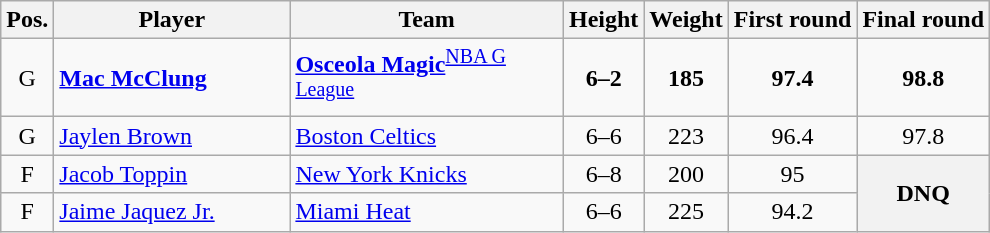<table class="wikitable">
<tr>
<th>Pos.</th>
<th style="width:150px;">Player</th>
<th width=175>Team</th>
<th>Height</th>
<th>Weight</th>
<th>First round</th>
<th>Final round</th>
</tr>
<tr>
<td style="text-align:center">G</td>
<td><strong><a href='#'>Mac McClung</a></strong></td>
<td><strong><a href='#'>Osceola Magic</a></strong><sup><a href='#'>NBA G League</a></sup></td>
<td style="text-align:center"><strong>6–2</strong></td>
<td style="text-align:center"><strong>185</strong></td>
<td style="text-align:center"><strong>97.4</strong> </td>
<td style="text-align:center;"><strong>98.8</strong> </td>
</tr>
<tr>
<td style="text-align:center">G</td>
<td><a href='#'>Jaylen Brown</a></td>
<td><a href='#'>Boston Celtics</a></td>
<td style="text-align:center">6–6</td>
<td style="text-align:center">223</td>
<td style="text-align:center">96.4 </td>
<td style="text-align:center;">97.8 </td>
</tr>
<tr>
<td style="text-align:center">F</td>
<td><a href='#'>Jacob Toppin</a></td>
<td><a href='#'>New York Knicks</a></td>
<td style="text-align:center">6–8</td>
<td style="text-align:center">200</td>
<td style="text-align:center">95 </td>
<th rowspan="2" style="text-align:center;">DNQ</th>
</tr>
<tr>
<td style="text-align:center">F</td>
<td><a href='#'>Jaime Jaquez Jr.</a></td>
<td><a href='#'>Miami Heat</a></td>
<td style="text-align:center">6–6</td>
<td style="text-align:center">225</td>
<td style="text-align:center">94.2 </td>
</tr>
</table>
